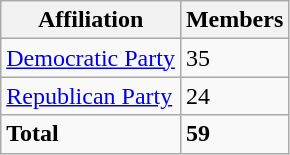<table class="wikitable">
<tr>
<th>Affiliation</th>
<th>Members</th>
</tr>
<tr>
<td><a href='#'>Democratic Party</a></td>
<td>35</td>
</tr>
<tr>
<td><a href='#'>Republican Party</a></td>
<td>24</td>
</tr>
<tr>
<td><strong>Total</strong><br></td>
<td><strong>59</strong></td>
</tr>
</table>
